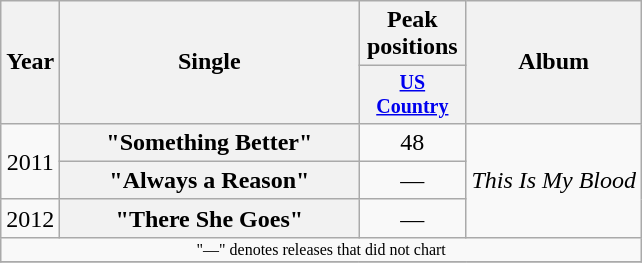<table class="wikitable plainrowheaders" style="text-align:center;">
<tr>
<th rowspan="2">Year</th>
<th rowspan="2" style="width:12em;">Single</th>
<th colspan="1">Peak positions</th>
<th rowspan="2">Album</th>
</tr>
<tr style="font-size:smaller;">
<th width="65"><a href='#'>US Country</a><br></th>
</tr>
<tr>
<td rowspan="2">2011</td>
<th scope="row">"Something Better"</th>
<td>48</td>
<td align="left" rowspan="3"><em>This Is My Blood</em></td>
</tr>
<tr>
<th scope="row">"Always a Reason"</th>
<td>—</td>
</tr>
<tr>
<td>2012</td>
<th scope="row">"There She Goes"</th>
<td>—</td>
</tr>
<tr>
<td colspan="4" style="font-size:8pt">"—" denotes releases that did not chart</td>
</tr>
<tr>
</tr>
</table>
